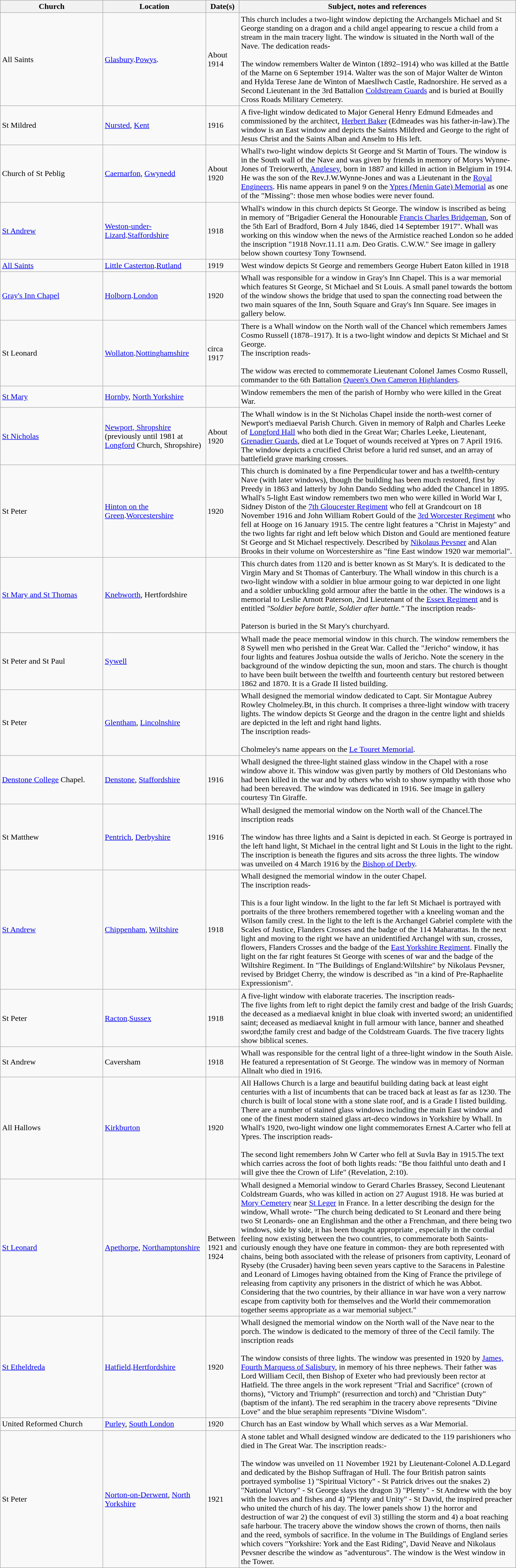<table class="wikitable sortable">
<tr>
<th style="width:200px">Church</th>
<th style="width:200px">Location</th>
<th style="width:60px">Date(s)</th>
<th style="width:550px" class="unsortable">Subject, notes and references</th>
</tr>
<tr>
<td>All Saints</td>
<td><a href='#'>Glasbury</a>.<a href='#'>Powys</a>.</td>
<td>About 1914</td>
<td>This church includes a two-light window depicting the Archangels Michael and St George standing on a dragon and a child angel appearing to rescue a child from a stream in the main tracery light. The window is situated in the North wall of the Nave. The dedication reads-<br><br>The window remembers  Walter de Winton (1892–1914) who was killed at the Battle of the Marne on 6 September 1914. Walter was the son of Major Walter de Winton and Hylda Terese Jane de Winton of Maesllwch Castle, Radnorshire. He served as a Second Lieutenant in the 3rd Battalion <a href='#'>Coldstream Guards</a> and is buried at Bouilly Cross Roads Military Cemetery.
</td>
</tr>
<tr>
<td>St Mildred</td>
<td><a href='#'>Nursted</a>, <a href='#'>Kent</a></td>
<td>1916</td>
<td>A five-light window dedicated to Major General Henry Edmund Edmeades and commissioned by the architect, <a href='#'>Herbert Baker</a> (Edmeades was his father-in-law).The window is an East window and depicts the Saints Mildred and George to the right of Jesus Christ and the Saints Alban and Anselm to His left.</td>
</tr>
<tr>
<td>Church of St Peblig</td>
<td><a href='#'>Caernarfon</a>, <a href='#'>Gwynedd</a></td>
<td>About 1920</td>
<td>Whall's two-light window depicts St George and St Martin of Tours. The window is in the South wall of the Nave and was given by friends in memory of Morys Wynne-Jones of Treiorwerth, <a href='#'>Anglesey</a>, born in 1887 and killed in action in Belgium in 1914. He was the son of the Rev.J.W.Wynne-Jones and was a Lieutenant in the <a href='#'>Royal Engineers</a>. His name appears in panel 9 on the <a href='#'>Ypres (Menin Gate) Memorial</a> as one of the "Missing": those men whose bodies were never found.<br></td>
</tr>
<tr>
<td><a href='#'>St Andrew</a></td>
<td><a href='#'>Weston-under-Lizard</a>.<a href='#'>Staffordshire</a></td>
<td>1918</td>
<td>Whall's window in this church depicts St George. The window is inscribed as being in memory of "Brigadier General the Honourable <a href='#'>Francis Charles Bridgeman</a>, Son of the 5th Earl of Bradford, Born 4 July 1846, died 14 September 1917".  Whall was working on this window when the news of the Armistice reached London so he added the inscription "1918 Novr.11.11 a.m. Deo Gratis. C.W.W." See image in gallery below shown courtesy Tony Townsend.</td>
</tr>
<tr>
<td><a href='#'>All Saints</a></td>
<td><a href='#'>Little Casterton</a>.<a href='#'>Rutland</a></td>
<td>1919</td>
<td>West window depicts St George and remembers George Hubert Eaton killed in 1918</td>
</tr>
<tr>
<td><a href='#'>Gray's Inn Chapel</a></td>
<td><a href='#'>Holborn</a>.<a href='#'>London</a></td>
<td>1920</td>
<td>Whall was responsible for a window in Gray's Inn Chapel. This is a war memorial which features St George, St Michael and St Louis. A small panel towards the bottom of the window shows the bridge that used to span the connecting road between the two main squares of the Inn, South Square and Gray's Inn Square. See images in gallery below.</td>
</tr>
<tr>
<td>St Leonard</td>
<td><a href='#'>Wollaton</a>.<a href='#'>Nottinghamshire</a></td>
<td>circa 1917</td>
<td>There is a Whall window on the North wall of the Chancel which remembers James Cosmo Russell (1878–1917). It is a two-light window and depicts St Michael and St George.<br>The inscription reads-<br><br>The widow was erected to commemorate Lieutenant Colonel James Cosmo Russell, commander to the 6th Battalion <a href='#'>Queen's Own Cameron Highlanders</a>.</td>
</tr>
<tr>
<td><a href='#'>St Mary</a></td>
<td><a href='#'>Hornby</a>, <a href='#'>North Yorkshire</a></td>
<td></td>
<td>Window remembers the men of the parish of Hornby who were killed in the Great War.</td>
</tr>
<tr>
<td><a href='#'>St Nicholas</a></td>
<td><a href='#'>Newport, Shropshire</a> (previously until 1981 at <a href='#'>Longford</a> Church, Shropshire)</td>
<td>About 1920</td>
<td>The Whall window is in the St Nicholas Chapel inside the north-west corner of Newport's mediaeval Parish Church. Given in memory of Ralph and Charles Leeke of <a href='#'>Longford Hall</a> who both died in the Great War; Charles Leeke, Lieutenant, <a href='#'>Grenadier Guards</a>, died at Le Toquet of wounds received at Ypres on 7 April 1916. The window depicts a crucified Christ before a lurid red sunset, and an array of battlefield grave marking crosses.</td>
</tr>
<tr>
<td>St Peter</td>
<td><a href='#'>Hinton on the Green</a>.<a href='#'>Worcestershire</a></td>
<td>1920</td>
<td>This church is dominated by a fine Perpendicular tower and has a twelfth-century Nave (with later windows), though the building has been much restored, first by Preedy in 1863 and latterly by John Dando Sedding who added the Chancel in 1895.  Whall's 5-light East window remembers two men who were killed in World War I,  Sidney Diston of the <a href='#'>7th Gloucester Regiment</a> who fell at Grandcourt on 18 November 1916 and John William Robert Gould of the <a href='#'>3rd Worcester Regiment</a> who fell at Hooge on 16 January 1915. The centre light features a "Christ in Majesty" and the two lights far right and left below which Diston and Gould are mentioned feature St George and St Michael respectively. Described by <a href='#'>Nikolaus Pevsner</a> and Alan Brooks in their volume on Worcestershire as "fine East window 1920 war memorial".</td>
</tr>
<tr>
<td><a href='#'>St Mary and St Thomas</a></td>
<td><a href='#'>Knebworth</a>, Hertfordshire</td>
<td></td>
<td>This church dates from 1120 and is better known as St Mary's. It is dedicated to the Virgin Mary and St Thomas of Canterbury. The Whall window in this church is a two-light window with a soldier in blue armour going to war depicted in one light and a soldier unbuckling gold armour after the battle in the other. The windows is a memorial to Leslie Arnott Paterson, 2nd Lieutenant of the <a href='#'>Essex Regiment</a> and is entitled <em>"Soldier before battle, Soldier after battle."</em>  The inscription reads-<br><br>Paterson is buried in the St Mary's churchyard.</td>
</tr>
<tr>
<td>St Peter and St Paul</td>
<td><a href='#'>Sywell</a></td>
<td></td>
<td>Whall made the peace memorial window in this church. The window remembers the 8 Sywell men who perished in the Great War. Called the "Jericho" window, it has four lights and features Joshua outside the walls of Jericho. Note the scenery in the background of the window depicting the sun, moon and stars. The church is thought to have been built between the twelfth and fourteenth century but restored between 1862 and 1870. It is a Grade II listed building.</td>
</tr>
<tr>
<td>St Peter</td>
<td><a href='#'>Glentham</a>, <a href='#'>Lincolnshire</a></td>
<td></td>
<td>Whall designed the memorial window dedicated to Capt. Sir Montague Aubrey Rowley Cholmeley.Bt, in this church. It comprises a three-light window with tracery lights. The window depicts St George and the dragon in the centre light and shields are depicted in the left and right hand lights.<br>The inscription reads-<br><br>Cholmeley's name appears on the <a href='#'>Le Touret Memorial</a>.</td>
</tr>
<tr>
<td><a href='#'>Denstone College</a> Chapel.</td>
<td><a href='#'>Denstone</a>, <a href='#'>Staffordshire</a></td>
<td>1916</td>
<td>Whall designed the three-light stained glass window in the Chapel with a rose window above it.  This window was given partly by mothers of Old Destonians who had been killed in the war and by others who wish to show sympathy with those who had been bereaved.  The window was dedicated in 1916. See image in gallery courtesy Tin Giraffe.</td>
</tr>
<tr>
<td>St Matthew</td>
<td><a href='#'>Pentrich</a>, <a href='#'>Derbyshire</a></td>
<td>1916</td>
<td>Whall designed the memorial window on the North wall of the Chancel.The inscription reads<br><br>The window has three lights and a Saint is depicted in each. St George is portrayed in the left hand light, St Michael in the central light and St Louis in the light to the right. The inscription is beneath the figures and sits across the three lights. The window was unveiled on 4 March 1916 by the <a href='#'>Bishop of Derby</a>.</td>
</tr>
<tr>
<td><a href='#'>St Andrew</a></td>
<td><a href='#'>Chippenham</a>, <a href='#'>Wiltshire</a></td>
<td>1918</td>
<td>Whall designed the memorial window in the outer Chapel.<br>The inscription reads-<br><br>This is a four light window. In the light to the far left St Michael is portrayed with portraits of the three brothers remembered together with a kneeling woman and the Wilson family crest. In the light to the left is the Archangel Gabriel complete with the Scales of Justice, Flanders Crosses and the badge of the 114 Maharattas. In the next light and moving to the right we have an unidentified Archangel with sun, crosses, flowers, Flanders Crosses and the badge of the <a href='#'>East Yorkshire Regiment</a>. Finally the light on the far right features St George with scenes of war and the badge of the Wiltshire Regiment. In "The Buildings of England:Wiltshire" by Nikolaus Pevsner, revised by Bridget Cherry, the window is described as "in a kind of Pre-Raphaelite Expressionism".
</td>
</tr>
<tr>
<td>St Peter</td>
<td><a href='#'>Racton</a>.<a href='#'>Sussex</a></td>
<td>1918</td>
<td>A five-light window with elaborate traceries.  The inscription reads-<br>The five lights from left to right depict the family crest and badge of the Irish Guards; the deceased as a mediaeval knight in blue cloak with inverted sword; an unidentified saint; deceased as mediaeval knight in full armour with lance, banner and sheathed sword;the family crest and badge of the Coldstream Guards. The five tracery lights show biblical scenes.
</td>
</tr>
<tr>
<td>St Andrew</td>
<td>Caversham</td>
<td>1918</td>
<td>Whall was responsible for the central light of a three-light window in the South Aisle. He featured a representation of St George. The window was in memory of Norman Allnalt who died in 1916.<br></td>
</tr>
<tr>
<td>All Hallows</td>
<td><a href='#'>Kirkburton</a></td>
<td>1920</td>
<td>All Hallows Church is a large and beautiful building dating back at least eight centuries with a list of incumbents that can be traced back at least as far as 1230. The church is built of local stone with a stone slate roof, and is a Grade I listed building. There are a number of stained glass windows including the main East window and one of the finest modern stained glass art-deco windows in Yorkshire by Whall. In Whall's 1920, two-light window one light commemorates Ernest A.Carter who fell at Ypres. The inscription reads-<br><br>The second light remembers John W Carter who fell at Suvla Bay in 1915.The text which carries across the foot of both lights reads: "Be thou faithful unto death and I will give thee the Crown of Life" (Revelation, 2:10).</td>
</tr>
<tr>
<td><a href='#'>St Leonard</a></td>
<td><a href='#'>Apethorpe</a>, <a href='#'>Northamptonshire</a></td>
<td>Between 1921 and 1924</td>
<td>Whall designed a Memorial window to Gerard Charles Brassey, Second Lieutenant Coldstream Guards, who was killed in action on 27 August 1918. He was buried at <a href='#'>Mory Cemetery</a> near <a href='#'>St Leger</a> in France. In a letter describing the design for the window, Whall wrote- "The church being dedicated to St Leonard and there being two St Leonards- one an Englishman and the other a Frenchman, and there being two windows, side by side, it has been thought appropriate , especially in the cordial feeling now existing between the two countries, to commemorate both Saints-curiously enough they have one feature in common- they are both represented with chains, being both associated with the release of prisoners from captivity, Leonard of Ryseby (the Crusader) having been seven years captive to the Saracens in Palestine and Leonard of Limoges having obtained from the King of France the privilege of releasing from captivity any prisoners in the district of which he was Abbot. Considering that the two countries, by their alliance in war have won a very narrow escape from captivity both for themselves and the World their commemoration together seems appropriate as a war memorial subject."</td>
</tr>
<tr>
<td><a href='#'>St Etheldreda</a></td>
<td><a href='#'>Hatfield</a>.<a href='#'>Hertfordshire</a></td>
<td>1920</td>
<td>Whall designed the memorial window on the North wall of the Nave near to the porch. The window is dedicated to the memory of three of the Cecil family. The inscription reads<br><br>The window consists of three lights. The window was presented in 1920 by <a href='#'>James, Fourth Marquess of Salisbury</a>, in memory of his three nephews. Their father was Lord William Cecil, then Bishop of Exeter who had previously been rector at Hatfield. The three angels in the work represent "Trial and Sacrifice" (crown of thorns), "Victory and Triumph" (resurrection and torch) and "Christian Duty" (baptism of the infant). The red seraphim in the tracery above represents "Divine Love" and the blue seraphim represents "Divine Wisdom".
</td>
</tr>
<tr>
<td>United Reformed Church</td>
<td><a href='#'>Purley</a>, <a href='#'>South London</a></td>
<td>1920</td>
<td>Church has an East window by Whall which serves as a War Memorial.</td>
</tr>
<tr>
<td>St Peter</td>
<td><a href='#'>Norton-on-Derwent</a>, <a href='#'>North Yorkshire</a></td>
<td>1921</td>
<td>A stone tablet and Whall designed window are dedicated to the 119 parishioners who died in The Great War. The inscription reads:-<br><br>The window was unveiled on 11 November 1921 by Lieutenant-Colonel A.D.Legard and dedicated by the Bishop Suffragan of Hull. The four British patron saints portrayed symbolise 1) "Spiritual Victory" - St Patrick drives out the snakes 2) "National Victory" - St George slays the dragon 3) "Plenty" - St Andrew with the boy with the loaves and fishes and 4) "Plenty and Unity" - St David, the inspired preacher who united the church of his day. The lower panels show 1) the horror and destruction of war 2) the conquest of evil 3) stilling the storm and 4) a boat reaching safe harbour. The tracery above the window shows the crown of thorns, then nails and the reed, symbols of sacrifice. In the volume in The Buildings of England series which covers "Yorkshire: York and the East Riding", David Neave and Nikolaus Pevsner describe the window as "adventurous".  The window is the West window in the Tower.</td>
</tr>
</table>
